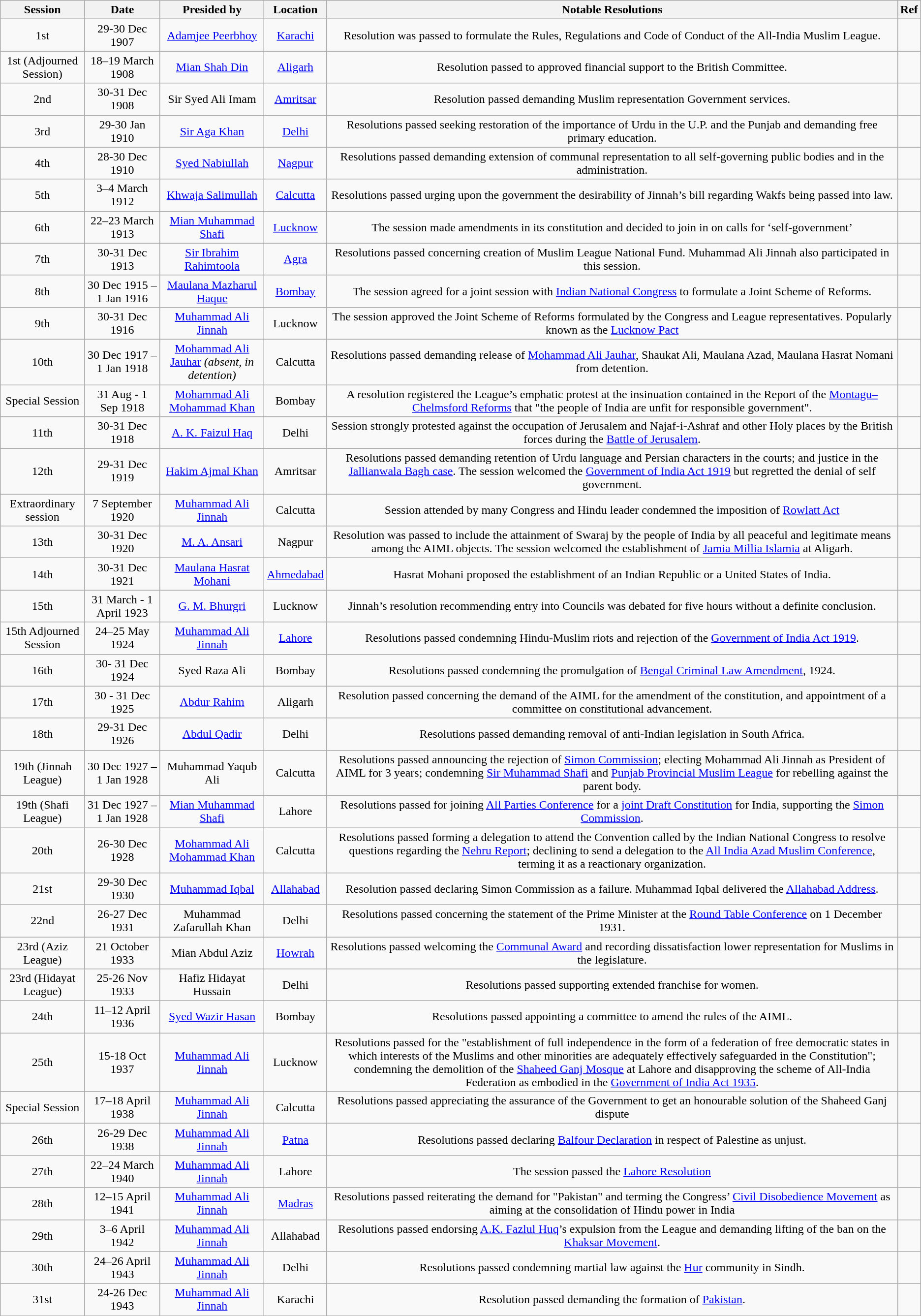<table class="wikitable">
<tr>
<th>Session</th>
<th>Date</th>
<th>Presided by</th>
<th>Location</th>
<th>Notable Resolutions</th>
<th>Ref</th>
</tr>
<tr align="center">
<td>1st</td>
<td>29-30 Dec 1907</td>
<td><a href='#'>Adamjee Peerbhoy</a></td>
<td><a href='#'>Karachi</a></td>
<td>Resolution was passed to formulate the Rules, Regulations and Code of Conduct of the All-India Muslim League.</td>
<td></td>
</tr>
<tr align="center">
<td>1st (Adjourned Session)</td>
<td>18–19 March 1908</td>
<td><a href='#'>Mian Shah Din</a></td>
<td><a href='#'>Aligarh</a></td>
<td>Resolution passed to approved financial support to the British Committee.</td>
<td></td>
</tr>
<tr align="center">
<td>2nd</td>
<td>30-31 Dec 1908</td>
<td>Sir Syed Ali Imam</td>
<td><a href='#'>Amritsar</a></td>
<td>Resolution passed demanding Muslim representation Government services.</td>
<td></td>
</tr>
<tr align="center">
<td>3rd</td>
<td>29-30 Jan 1910</td>
<td><a href='#'>Sir Aga Khan</a></td>
<td><a href='#'>Delhi</a></td>
<td>Resolutions passed seeking restoration of the importance of Urdu in the U.P. and the Punjab and demanding free primary education.</td>
<td></td>
</tr>
<tr align="center">
<td>4th</td>
<td>28-30 Dec 1910</td>
<td><a href='#'>Syed Nabiullah</a></td>
<td><a href='#'>Nagpur</a></td>
<td>Resolutions passed demanding extension of communal representation to all self-governing public bodies and in the administration.</td>
<td></td>
</tr>
<tr align="center">
<td>5th</td>
<td>3–4 March 1912</td>
<td><a href='#'>Khwaja Salimullah</a></td>
<td><a href='#'>Calcutta</a></td>
<td>Resolutions passed urging upon the government the desirability of Jinnah’s bill regarding Wakfs being passed into law.</td>
<td></td>
</tr>
<tr align="center">
<td>6th</td>
<td>22–23 March 1913</td>
<td><a href='#'>Mian Muhammad Shafi</a></td>
<td><a href='#'>Lucknow</a></td>
<td>The session made amendments in its constitution and decided to join in on calls for ‘self-government’</td>
<td></td>
</tr>
<tr align="center">
<td>7th</td>
<td>30-31 Dec 1913</td>
<td><a href='#'>Sir Ibrahim Rahimtoola</a></td>
<td><a href='#'>Agra</a></td>
<td>Resolutions passed concerning creation of Muslim League National Fund. Muhammad Ali Jinnah also participated in this session.</td>
<td></td>
</tr>
<tr align="center">
<td>8th</td>
<td>30 Dec 1915 – 1 Jan 1916</td>
<td><a href='#'>Maulana Mazharul Haque</a></td>
<td><a href='#'>Bombay</a></td>
<td>The session agreed for a joint session with <a href='#'>Indian National Congress</a> to formulate a Joint Scheme of Reforms.</td>
<td></td>
</tr>
<tr align="center">
<td>9th</td>
<td>30-31 Dec 1916</td>
<td><a href='#'>Muhammad Ali Jinnah</a></td>
<td>Lucknow</td>
<td>The session approved the Joint Scheme of Reforms formulated by the Congress and League representatives. Popularly known as the <a href='#'>Lucknow Pact</a></td>
<td></td>
</tr>
<tr align="center">
<td>10th</td>
<td>30 Dec 1917 – 1 Jan 1918</td>
<td><a href='#'>Mohammad Ali Jauhar</a> <em>(absent, in detention)</em></td>
<td>Calcutta</td>
<td>Resolutions passed demanding release of <a href='#'>Mohammad Ali Jauhar</a>, Shaukat Ali, Maulana Azad, Maulana Hasrat Nomani from detention.</td>
<td></td>
</tr>
<tr align="center">
<td>Special Session</td>
<td>31 Aug - 1 Sep 1918</td>
<td><a href='#'>Mohammad Ali Mohammad Khan</a></td>
<td>Bombay</td>
<td>A resolution registered the League’s emphatic protest at the insinuation contained in the Report of the <a href='#'>Montagu–Chelmsford Reforms</a> that "the people of India are unfit for responsible government".</td>
<td></td>
</tr>
<tr align="center">
<td>11th</td>
<td>30-31 Dec 1918</td>
<td><a href='#'>A. K. Faizul Haq</a></td>
<td>Delhi</td>
<td>Session strongly protested against the occupation of Jerusalem and Najaf-i-Ashraf and other Holy places by the British forces during the <a href='#'>Battle of Jerusalem</a>.</td>
<td></td>
</tr>
<tr align="center">
<td>12th</td>
<td>29-31 Dec 1919</td>
<td><a href='#'>Hakim Ajmal Khan</a></td>
<td>Amritsar</td>
<td>Resolutions passed demanding retention of Urdu language and Persian characters in the courts; and justice in the <a href='#'>Jallianwala Bagh case</a>. The session welcomed the <a href='#'>Government of India Act 1919</a> but regretted the denial of self government.</td>
<td></td>
</tr>
<tr align="center">
<td>Extraordinary session</td>
<td>7 September 1920</td>
<td><a href='#'>Muhammad Ali Jinnah</a></td>
<td>Calcutta</td>
<td>Session attended by many Congress and Hindu leader condemned the imposition of <a href='#'>Rowlatt Act</a></td>
<td></td>
</tr>
<tr align="center">
<td>13th</td>
<td>30-31 Dec 1920</td>
<td><a href='#'>M. A. Ansari</a></td>
<td>Nagpur</td>
<td>Resolution was passed to include the attainment of Swaraj by the people of India by all peaceful and legitimate means among the AIML objects. The session welcomed the establishment of <a href='#'>Jamia Millia Islamia</a> at Aligarh.</td>
<td></td>
</tr>
<tr align="center">
<td>14th</td>
<td>30-31 Dec 1921</td>
<td><a href='#'>Maulana Hasrat Mohani</a></td>
<td><a href='#'>Ahmedabad</a></td>
<td>Hasrat Mohani proposed the establishment of an Indian Republic or a United States of India.</td>
<td></td>
</tr>
<tr align="center">
<td>15th</td>
<td>31 March - 1 April 1923</td>
<td><a href='#'>G. M. Bhurgri</a></td>
<td>Lucknow</td>
<td>Jinnah’s resolution recommending entry into Councils was debated for five hours without a definite conclusion.</td>
<td></td>
</tr>
<tr align="center">
<td>15th Adjourned Session</td>
<td>24–25 May 1924</td>
<td><a href='#'>Muhammad Ali Jinnah</a></td>
<td><a href='#'>Lahore</a></td>
<td>Resolutions passed condemning Hindu-Muslim riots and rejection of the <a href='#'>Government of India Act 1919</a>.</td>
<td></td>
</tr>
<tr align="center">
<td>16th</td>
<td>30- 31 Dec 1924</td>
<td>Syed Raza Ali</td>
<td>Bombay</td>
<td>Resolutions passed condemning the promulgation of <a href='#'>Bengal Criminal Law Amendment</a>, 1924.</td>
<td></td>
</tr>
<tr align="center">
<td>17th</td>
<td>30 - 31 Dec 1925</td>
<td><a href='#'>Abdur Rahim</a></td>
<td>Aligarh</td>
<td>Resolution passed concerning the demand of the AIML for the amendment of the constitution, and appointment of a committee on constitutional advancement.</td>
<td></td>
</tr>
<tr align="center">
<td>18th</td>
<td>29-31 Dec 1926</td>
<td><a href='#'>Abdul Qadir</a></td>
<td>Delhi</td>
<td>Resolutions passed demanding removal of anti-Indian legislation in South Africa.</td>
<td></td>
</tr>
<tr align="center">
<td>19th (Jinnah League)</td>
<td>30 Dec 1927 – 1 Jan 1928</td>
<td>Muhammad Yaqub Ali</td>
<td>Calcutta</td>
<td>Resolutions passed announcing the rejection of <a href='#'>Simon Commission</a>; electing Mohammad Ali Jinnah as President of AIML for 3 years; condemning <a href='#'>Sir Muhammad Shafi</a> and <a href='#'>Punjab Provincial Muslim League</a> for rebelling against the parent body.</td>
<td></td>
</tr>
<tr align="center">
<td>19th (Shafi League)</td>
<td>31 Dec 1927 – 1 Jan 1928</td>
<td><a href='#'>Mian Muhammad Shafi</a></td>
<td>Lahore</td>
<td>Resolutions passed for joining <a href='#'>All Parties Conference</a> for a <a href='#'>joint Draft Constitution</a> for India, supporting the <a href='#'>Simon Commission</a>.</td>
<td></td>
</tr>
<tr align="center">
<td>20th</td>
<td>26-30 Dec 1928</td>
<td><a href='#'>Mohammad Ali Mohammad Khan</a></td>
<td>Calcutta</td>
<td>Resolutions passed forming a delegation to attend the Convention called by the Indian National Congress to resolve questions regarding the <a href='#'>Nehru Report</a>; declining to send a delegation to the <a href='#'>All India Azad Muslim Conference</a>, terming it as a reactionary organization.</td>
<td></td>
</tr>
<tr align="center">
<td>21st</td>
<td>29-30 Dec 1930</td>
<td><a href='#'>Muhammad Iqbal</a></td>
<td><a href='#'>Allahabad</a></td>
<td>Resolution passed declaring Simon Commission as a failure. Muhammad Iqbal delivered the <a href='#'>Allahabad Address</a>.</td>
<td></td>
</tr>
<tr align="center">
<td>22nd</td>
<td>26-27 Dec 1931</td>
<td>Muhammad Zafarullah Khan</td>
<td>Delhi</td>
<td>Resolutions passed concerning the statement of the Prime Minister at the <a href='#'>Round Table Conference</a> on 1 December 1931.</td>
<td></td>
</tr>
<tr align="center">
<td>23rd (Aziz League)</td>
<td>21 October 1933</td>
<td>Mian Abdul Aziz</td>
<td><a href='#'>Howrah</a></td>
<td>Resolutions passed welcoming the <a href='#'>Communal Award</a> and recording dissatisfaction lower representation for Muslims in the legislature.</td>
<td></td>
</tr>
<tr align="center">
<td>23rd (Hidayat League)</td>
<td>25-26 Nov 1933</td>
<td>Hafiz Hidayat Hussain</td>
<td>Delhi</td>
<td>Resolutions passed supporting extended franchise for women.</td>
<td></td>
</tr>
<tr align="center">
<td>24th</td>
<td>11–12 April 1936</td>
<td><a href='#'>Syed Wazir Hasan</a></td>
<td>Bombay</td>
<td>Resolutions passed appointing a committee to amend the rules of the AIML.</td>
<td></td>
</tr>
<tr align="center">
<td>25th</td>
<td>15-18 Oct 1937</td>
<td><a href='#'>Muhammad Ali Jinnah</a></td>
<td>Lucknow</td>
<td>Resolutions passed for the "establishment of full independence in the form of a federation of free democratic states in which interests of the  Muslims and other minorities are adequately effectively safeguarded in the Constitution"; condemning the demolition of the <a href='#'>Shaheed Ganj Mosque</a> at Lahore and disapproving the scheme of All-India Federation as embodied in the <a href='#'>Government of India Act 1935</a>.</td>
<td></td>
</tr>
<tr align="center">
<td>Special Session</td>
<td>17–18 April 1938</td>
<td><a href='#'>Muhammad Ali Jinnah</a></td>
<td>Calcutta</td>
<td>Resolutions passed appreciating the assurance of the Government to get an honourable solution of the Shaheed Ganj dispute</td>
<td></td>
</tr>
<tr align="center">
<td>26th</td>
<td>26-29 Dec 1938</td>
<td><a href='#'>Muhammad Ali Jinnah</a></td>
<td><a href='#'>Patna</a></td>
<td>Resolutions passed declaring <a href='#'>Balfour Declaration</a> in respect of Palestine as unjust.</td>
<td></td>
</tr>
<tr align="center">
<td>27th</td>
<td>22–24 March 1940</td>
<td><a href='#'>Muhammad Ali Jinnah</a></td>
<td>Lahore</td>
<td>The session passed the <a href='#'>Lahore Resolution</a></td>
<td></td>
</tr>
<tr align="center">
<td>28th</td>
<td>12–15 April 1941</td>
<td><a href='#'>Muhammad Ali Jinnah</a></td>
<td><a href='#'>Madras</a></td>
<td>Resolutions passed reiterating the demand for "Pakistan" and terming the Congress’ <a href='#'>Civil Disobedience Movement</a> as aiming at the consolidation of Hindu power in India</td>
<td></td>
</tr>
<tr align="center">
<td>29th</td>
<td>3–6 April 1942</td>
<td><a href='#'>Muhammad Ali Jinnah</a></td>
<td>Allahabad</td>
<td>Resolutions passed endorsing <a href='#'>A.K. Fazlul Huq</a>’s expulsion from the League and demanding lifting of the ban on the <a href='#'>Khaksar Movement</a>.</td>
<td></td>
</tr>
<tr align="center">
<td>30th</td>
<td>24–26 April 1943</td>
<td><a href='#'>Muhammad Ali Jinnah</a></td>
<td>Delhi</td>
<td>Resolutions passed condemning martial law against the <a href='#'>Hur</a> community in Sindh.</td>
<td></td>
</tr>
<tr align="center">
<td>31st</td>
<td>24-26 Dec 1943</td>
<td><a href='#'>Muhammad Ali Jinnah</a></td>
<td>Karachi</td>
<td>Resolution passed demanding the formation of <a href='#'>Pakistan</a>.</td>
<td></td>
</tr>
<tr align="center">
</tr>
</table>
